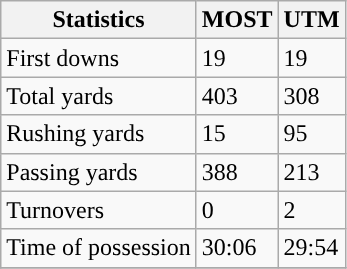<table class="wikitable" style="float: left;">
<tr>
<th>Statistics</th>
<th>MOST</th>
<th>UTM</th>
</tr>
<tr>
<td>First downs</td>
<td>19</td>
<td>19</td>
</tr>
<tr>
<td>Total yards</td>
<td>403</td>
<td>308</td>
</tr>
<tr>
<td>Rushing yards</td>
<td>15</td>
<td>95</td>
</tr>
<tr>
<td>Passing yards</td>
<td>388</td>
<td>213</td>
</tr>
<tr>
<td>Turnovers</td>
<td>0</td>
<td>2</td>
</tr>
<tr>
<td>Time of possession</td>
<td>30:06</td>
<td>29:54</td>
</tr>
<tr>
</tr>
</table>
